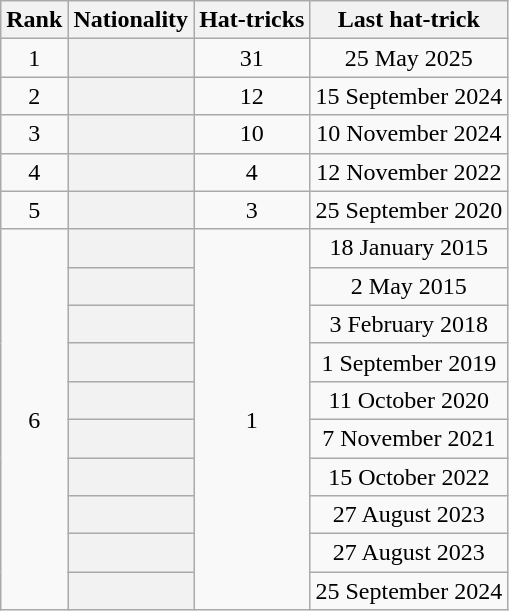<table class="wikitable sortable plainrowheaders" style="text-align:center">
<tr>
<th scope="col">Rank</th>
<th scope="col">Nationality</th>
<th scope="col">Hat-tricks</th>
<th scope="col">Last hat-trick</th>
</tr>
<tr>
<td>1</td>
<th scope="row"></th>
<td>31</td>
<td>25 May 2025</td>
</tr>
<tr>
<td>2</td>
<th scope="row"></th>
<td>12</td>
<td>15 September 2024</td>
</tr>
<tr>
<td>3</td>
<th scope="row"></th>
<td>10</td>
<td>10 November 2024</td>
</tr>
<tr>
<td rowspan="1" style="border-top:1px solid silver">4</td>
<th scope="row"></th>
<td rowspan="1">4</td>
<td>12 November 2022</td>
</tr>
<tr>
<td rowspan="1" style="border-top:1px solid silver">5</td>
<th scope="row"></th>
<td rowspan="1">3</td>
<td>25 September 2020</td>
</tr>
<tr>
<td rowspan="10" style="border-top:1px solid silver">6</td>
<th scope="row"></th>
<td rowspan="10">1</td>
<td>18 January 2015</td>
</tr>
<tr>
<th scope="row"></th>
<td>2 May 2015</td>
</tr>
<tr>
<th scope="row"></th>
<td>3 February 2018</td>
</tr>
<tr>
<th scope="row"></th>
<td>1 September 2019</td>
</tr>
<tr>
<th scope="row"></th>
<td>11 October 2020</td>
</tr>
<tr>
<th scope="row"></th>
<td>7 November 2021</td>
</tr>
<tr>
<th scope="row"></th>
<td>15 October 2022</td>
</tr>
<tr>
<th scope="row"></th>
<td>27 August 2023</td>
</tr>
<tr>
<th scope="row"></th>
<td>27 August 2023</td>
</tr>
<tr>
<th scope="row"></th>
<td>25 September 2024</td>
</tr>
</table>
